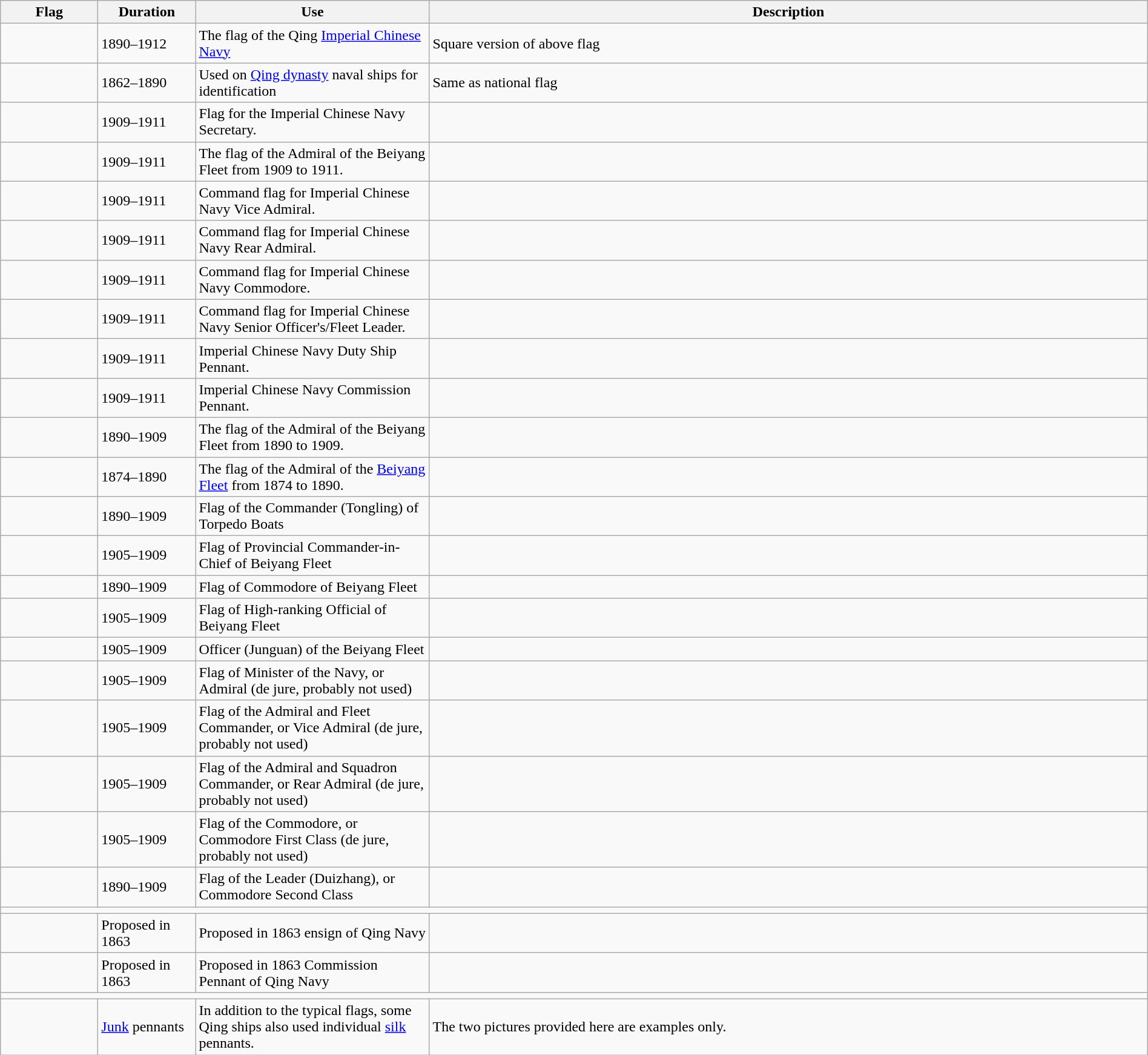<table class="wikitable" width="100%">
<tr>
<th style="width:100px;">Flag</th>
<th style="width:100px;">Duration</th>
<th style="width:250px;">Use</th>
<th style="min-width:250px">Description</th>
</tr>
<tr>
<td></td>
<td>1890–1912</td>
<td>The flag of the Qing <a href='#'>Imperial Chinese Navy</a></td>
<td>Square version of above flag</td>
</tr>
<tr>
<td></td>
<td>1862–1890</td>
<td>Used on <a href='#'>Qing dynasty</a> naval ships for identification</td>
<td>Same as national flag</td>
</tr>
<tr>
<td></td>
<td>1909–1911</td>
<td>Flag for the Imperial Chinese Navy Secretary.</td>
<td></td>
</tr>
<tr>
<td></td>
<td>1909–1911</td>
<td>The flag of the Admiral of the Beiyang Fleet from 1909 to 1911.</td>
<td></td>
</tr>
<tr>
<td></td>
<td>1909–1911</td>
<td>Command flag for Imperial Chinese Navy Vice Admiral.</td>
<td></td>
</tr>
<tr>
<td></td>
<td>1909–1911</td>
<td>Command flag for Imperial Chinese Navy Rear Admiral.</td>
<td></td>
</tr>
<tr>
<td></td>
<td>1909–1911</td>
<td>Command flag for Imperial Chinese Navy Commodore.</td>
<td></td>
</tr>
<tr>
<td></td>
<td>1909–1911</td>
<td>Command flag for Imperial Chinese Navy Senior Officer's/Fleet Leader.</td>
<td></td>
</tr>
<tr>
<td></td>
<td>1909–1911</td>
<td>Imperial Chinese Navy Duty Ship Pennant.</td>
<td></td>
</tr>
<tr>
<td></td>
<td>1909–1911</td>
<td>Imperial Chinese Navy Commission Pennant.</td>
<td></td>
</tr>
<tr>
<td></td>
<td>1890–1909</td>
<td>The flag of the Admiral of the Beiyang Fleet from 1890 to 1909.</td>
<td></td>
</tr>
<tr>
<td></td>
<td>1874–1890</td>
<td>The flag of the Admiral of the <a href='#'>Beiyang Fleet</a> from 1874 to 1890.</td>
<td></td>
</tr>
<tr>
<td></td>
<td>1890–1909</td>
<td>Flag of the Commander (Tongling) of Torpedo Boats</td>
<td></td>
</tr>
<tr>
<td></td>
<td>1905–1909</td>
<td>Flag of Provincial Commander-in-Chief of Beiyang Fleet</td>
<td></td>
</tr>
<tr>
<td></td>
<td>1890–1909</td>
<td>Flag of Commodore of Beiyang Fleet</td>
<td></td>
</tr>
<tr>
<td></td>
<td>1905–1909</td>
<td>Flag of High-ranking Official of Beiyang Fleet</td>
<td></td>
</tr>
<tr>
<td></td>
<td>1905–1909</td>
<td>Officer (Junguan) of the Beiyang Fleet</td>
<td></td>
</tr>
<tr>
<td></td>
<td>1905–1909</td>
<td>Flag of Minister of the Navy, or Admiral (de jure, probably not used)</td>
<td></td>
</tr>
<tr>
<td></td>
<td>1905–1909</td>
<td>Flag of the Admiral and Fleet Commander, or Vice Admiral (de jure, probably not used)</td>
<td></td>
</tr>
<tr>
<td></td>
<td>1905–1909</td>
<td>Flag of the Admiral and Squadron Commander, or Rear Admiral (de jure, probably not used)</td>
<td></td>
</tr>
<tr>
<td></td>
<td>1905–1909</td>
<td>Flag of the Commodore, or Commodore First Class (de jure, probably not used)</td>
<td></td>
</tr>
<tr>
<td></td>
<td>1890–1909</td>
<td>Flag of the Leader (Duizhang), or Commodore Second Class</td>
<td></td>
</tr>
<tr>
<td colspan="4"></td>
</tr>
<tr>
<td></td>
<td>Proposed in 1863</td>
<td>Proposed in 1863 ensign of Qing Navy</td>
<td></td>
</tr>
<tr>
<td></td>
<td>Proposed in 1863</td>
<td>Proposed in 1863 Commission Pennant of Qing Navy</td>
<td></td>
</tr>
<tr>
<td colspan="4"></td>
</tr>
<tr>
<td><br></td>
<td><a href='#'>Junk</a> pennants</td>
<td>In addition to the typical flags, some Qing ships also used individual <a href='#'>silk</a> pennants.</td>
<td>The two pictures provided here are examples only.</td>
</tr>
</table>
